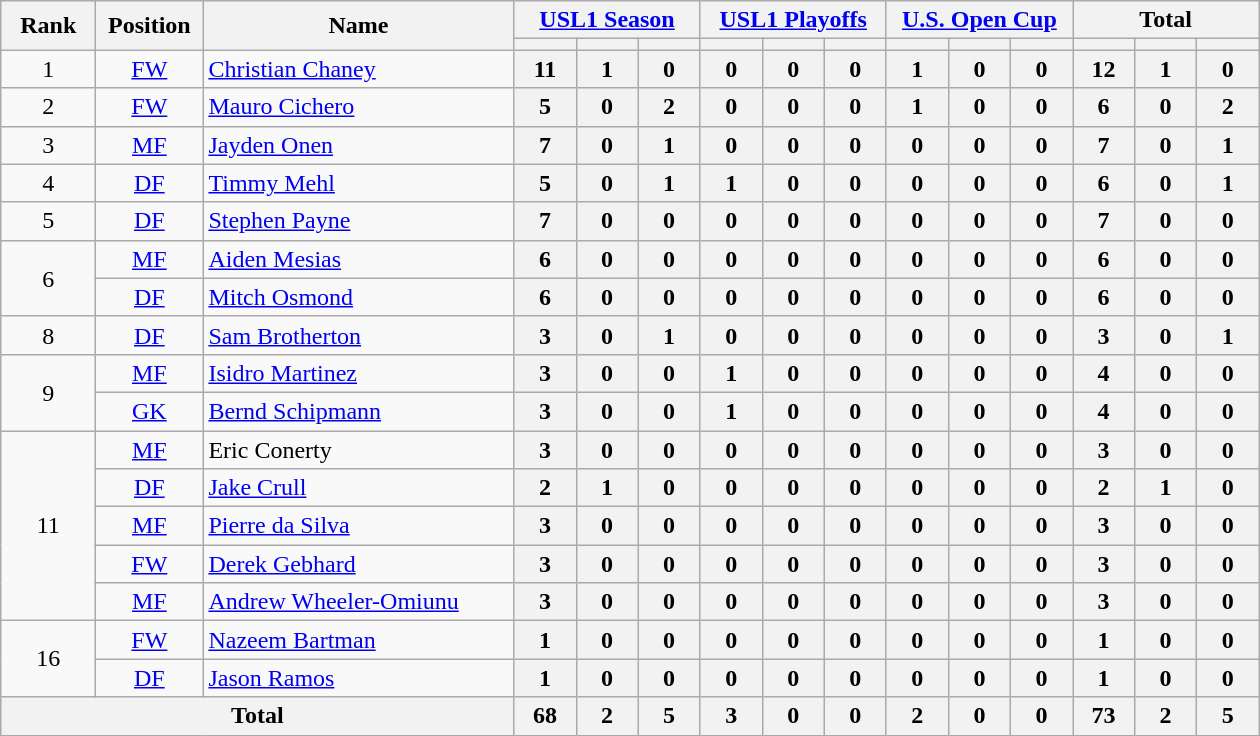<table class="wikitable" style="text-align:center;">
<tr>
<th rowspan="2" style="width:56px;">Rank</th>
<th rowspan="2" style="width:64px;">Position</th>
<th rowspan="2" style="width:200px;">Name</th>
<th colspan="3" style="width:100px;"><a href='#'>USL1 Season</a></th>
<th colspan="3" style="width:100px;"><a href='#'>USL1 Playoffs</a></th>
<th colspan="3" style="width:100px;"><a href='#'>U.S. Open Cup</a></th>
<th colspan="3" style="width:100px;">Total</th>
</tr>
<tr>
<th style="width:34px;"></th>
<th style="width:34px;"></th>
<th style="width:34px;"></th>
<th style="width:34px;"></th>
<th style="width:34px;"></th>
<th style="width:34px;"></th>
<th style="width:34px;"></th>
<th style="width:34px;"></th>
<th style="width:34px;"></th>
<th style="width:34px;"></th>
<th style="width:34px;"></th>
<th style="width:34px;"></th>
</tr>
<tr>
<td>1</td>
<td><a href='#'>FW</a></td>
<td align="left"> <a href='#'>Christian Chaney</a></td>
<th>11</th>
<th>1</th>
<th>0</th>
<th>0</th>
<th>0</th>
<th>0</th>
<th>1</th>
<th>0</th>
<th>0</th>
<th>12</th>
<th>1</th>
<th>0</th>
</tr>
<tr>
<td>2</td>
<td><a href='#'>FW</a></td>
<td align="left"> <a href='#'>Mauro Cichero</a></td>
<th>5</th>
<th>0</th>
<th>2</th>
<th>0</th>
<th>0</th>
<th>0</th>
<th>1</th>
<th>0</th>
<th>0</th>
<th>6</th>
<th>0</th>
<th>2</th>
</tr>
<tr>
<td>3</td>
<td><a href='#'>MF</a></td>
<td align="left"> <a href='#'>Jayden Onen</a></td>
<th>7</th>
<th>0</th>
<th>1</th>
<th>0</th>
<th>0</th>
<th>0</th>
<th>0</th>
<th>0</th>
<th>0</th>
<th>7</th>
<th>0</th>
<th>1</th>
</tr>
<tr>
<td>4</td>
<td><a href='#'>DF</a></td>
<td align="left"> <a href='#'>Timmy Mehl</a></td>
<th>5</th>
<th>0</th>
<th>1</th>
<th>1</th>
<th>0</th>
<th>0</th>
<th>0</th>
<th>0</th>
<th>0</th>
<th>6</th>
<th>0</th>
<th>1</th>
</tr>
<tr>
<td>5</td>
<td><a href='#'>DF</a></td>
<td align="left"> <a href='#'>Stephen Payne</a></td>
<th>7</th>
<th>0</th>
<th>0</th>
<th>0</th>
<th>0</th>
<th>0</th>
<th>0</th>
<th>0</th>
<th>0</th>
<th>7</th>
<th>0</th>
<th>0</th>
</tr>
<tr>
<td rowspan="2">6</td>
<td><a href='#'>MF</a></td>
<td align="left"> <a href='#'>Aiden Mesias</a></td>
<th>6</th>
<th>0</th>
<th>0</th>
<th>0</th>
<th>0</th>
<th>0</th>
<th>0</th>
<th>0</th>
<th>0</th>
<th>6</th>
<th>0</th>
<th>0</th>
</tr>
<tr>
<td><a href='#'>DF</a></td>
<td align="left"> <a href='#'>Mitch Osmond</a></td>
<th>6</th>
<th>0</th>
<th>0</th>
<th>0</th>
<th>0</th>
<th>0</th>
<th>0</th>
<th>0</th>
<th>0</th>
<th>6</th>
<th>0</th>
<th>0</th>
</tr>
<tr>
<td>8</td>
<td><a href='#'>DF</a></td>
<td align="left"> <a href='#'>Sam Brotherton</a></td>
<th>3</th>
<th>0</th>
<th>1</th>
<th>0</th>
<th>0</th>
<th>0</th>
<th>0</th>
<th>0</th>
<th>0</th>
<th>3</th>
<th>0</th>
<th>1</th>
</tr>
<tr>
<td rowspan="2">9</td>
<td><a href='#'>MF</a></td>
<td align="left"> <a href='#'>Isidro Martinez</a></td>
<th>3</th>
<th>0</th>
<th>0</th>
<th>1</th>
<th>0</th>
<th>0</th>
<th>0</th>
<th>0</th>
<th>0</th>
<th>4</th>
<th>0</th>
<th>0</th>
</tr>
<tr>
<td><a href='#'>GK</a></td>
<td align="left"> <a href='#'>Bernd Schipmann</a></td>
<th>3</th>
<th>0</th>
<th>0</th>
<th>1</th>
<th>0</th>
<th>0</th>
<th>0</th>
<th>0</th>
<th>0</th>
<th>4</th>
<th>0</th>
<th>0</th>
</tr>
<tr>
<td rowspan="5">11</td>
<td><a href='#'>MF</a></td>
<td align="left"> Eric Conerty</td>
<th>3</th>
<th>0</th>
<th>0</th>
<th>0</th>
<th>0</th>
<th>0</th>
<th>0</th>
<th>0</th>
<th>0</th>
<th>3</th>
<th>0</th>
<th>0</th>
</tr>
<tr>
<td><a href='#'>DF</a></td>
<td align="left"> <a href='#'>Jake Crull</a></td>
<th>2</th>
<th>1</th>
<th>0</th>
<th>0</th>
<th>0</th>
<th>0</th>
<th>0</th>
<th>0</th>
<th>0</th>
<th>2</th>
<th>1</th>
<th>0</th>
</tr>
<tr>
<td><a href='#'>MF</a></td>
<td align="left"> <a href='#'>Pierre da Silva</a></td>
<th>3</th>
<th>0</th>
<th>0</th>
<th>0</th>
<th>0</th>
<th>0</th>
<th>0</th>
<th>0</th>
<th>0</th>
<th>3</th>
<th>0</th>
<th>0</th>
</tr>
<tr>
<td><a href='#'>FW</a></td>
<td align="left"> <a href='#'>Derek Gebhard</a></td>
<th>3</th>
<th>0</th>
<th>0</th>
<th>0</th>
<th>0</th>
<th>0</th>
<th>0</th>
<th>0</th>
<th>0</th>
<th>3</th>
<th>0</th>
<th>0</th>
</tr>
<tr>
<td><a href='#'>MF</a></td>
<td align="left"> <a href='#'>Andrew Wheeler-Omiunu</a></td>
<th>3</th>
<th>0</th>
<th>0</th>
<th>0</th>
<th>0</th>
<th>0</th>
<th>0</th>
<th>0</th>
<th>0</th>
<th>3</th>
<th>0</th>
<th>0</th>
</tr>
<tr>
<td rowspan="2">16</td>
<td><a href='#'>FW</a></td>
<td align="left"> <a href='#'>Nazeem Bartman</a></td>
<th>1</th>
<th>0</th>
<th>0</th>
<th>0</th>
<th>0</th>
<th>0</th>
<th>0</th>
<th>0</th>
<th>0</th>
<th>1</th>
<th>0</th>
<th>0</th>
</tr>
<tr>
<td><a href='#'>DF</a></td>
<td align="left"> <a href='#'>Jason Ramos</a></td>
<th>1</th>
<th>0</th>
<th>0</th>
<th>0</th>
<th>0</th>
<th>0</th>
<th>0</th>
<th>0</th>
<th>0</th>
<th>1</th>
<th>0</th>
<th>0</th>
</tr>
<tr>
<th colspan="3">Total</th>
<th>68</th>
<th>2</th>
<th>5</th>
<th>3</th>
<th>0</th>
<th>0</th>
<th>2</th>
<th>0</th>
<th>0</th>
<th>73</th>
<th>2</th>
<th>5</th>
</tr>
</table>
